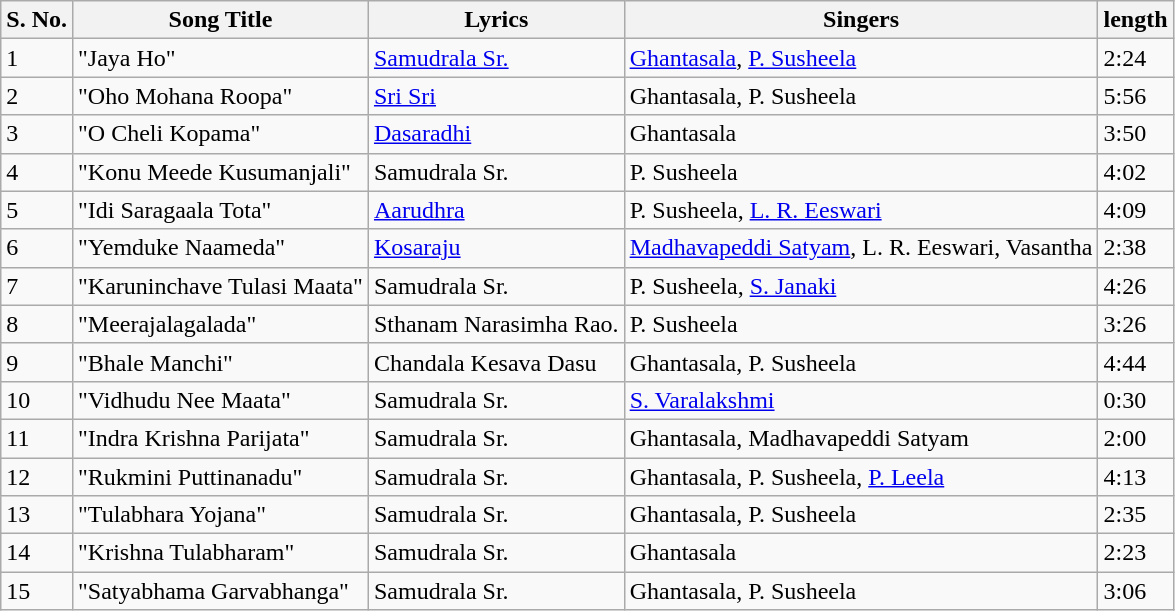<table class="wikitable">
<tr>
<th>S. No.</th>
<th>Song Title</th>
<th>Lyrics</th>
<th>Singers</th>
<th>length</th>
</tr>
<tr>
<td>1</td>
<td>"Jaya Ho"</td>
<td><a href='#'>Samudrala Sr.</a></td>
<td><a href='#'>Ghantasala</a>, <a href='#'>P. Susheela</a></td>
<td>2:24</td>
</tr>
<tr>
<td>2</td>
<td>"Oho Mohana Roopa"</td>
<td><a href='#'>Sri Sri</a></td>
<td>Ghantasala, P. Susheela</td>
<td>5:56</td>
</tr>
<tr>
<td>3</td>
<td>"O Cheli Kopama"</td>
<td><a href='#'>Dasaradhi</a></td>
<td>Ghantasala</td>
<td>3:50</td>
</tr>
<tr>
<td>4</td>
<td>"Konu Meede Kusumanjali"</td>
<td>Samudrala Sr.</td>
<td>P. Susheela</td>
<td>4:02</td>
</tr>
<tr>
<td>5</td>
<td>"Idi Saragaala Tota"</td>
<td><a href='#'>Aarudhra</a></td>
<td>P. Susheela, <a href='#'>L. R. Eeswari</a></td>
<td>4:09</td>
</tr>
<tr>
<td>6</td>
<td>"Yemduke Naameda"</td>
<td><a href='#'>Kosaraju</a></td>
<td><a href='#'>Madhavapeddi Satyam</a>, L. R. Eeswari, Vasantha</td>
<td>2:38</td>
</tr>
<tr>
<td>7</td>
<td>"Karuninchave Tulasi Maata"</td>
<td>Samudrala Sr.</td>
<td>P. Susheela, <a href='#'>S. Janaki</a></td>
<td>4:26</td>
</tr>
<tr>
<td>8</td>
<td>"Meerajalagalada"</td>
<td>Sthanam Narasimha Rao.</td>
<td>P. Susheela</td>
<td>3:26</td>
</tr>
<tr>
<td>9</td>
<td>"Bhale Manchi"</td>
<td>Chandala Kesava Dasu</td>
<td>Ghantasala, P. Susheela</td>
<td>4:44</td>
</tr>
<tr>
<td>10</td>
<td>"Vidhudu Nee Maata"</td>
<td>Samudrala Sr.</td>
<td><a href='#'>S. Varalakshmi</a></td>
<td>0:30</td>
</tr>
<tr>
<td>11</td>
<td>"Indra Krishna Parijata"</td>
<td>Samudrala Sr.</td>
<td>Ghantasala, Madhavapeddi Satyam</td>
<td>2:00</td>
</tr>
<tr>
<td>12</td>
<td>"Rukmini Puttinanadu"</td>
<td>Samudrala Sr.</td>
<td>Ghantasala, P. Susheela, <a href='#'>P. Leela</a></td>
<td>4:13</td>
</tr>
<tr>
<td>13</td>
<td>"Tulabhara Yojana"</td>
<td>Samudrala Sr.</td>
<td>Ghantasala, P. Susheela</td>
<td>2:35</td>
</tr>
<tr>
<td>14</td>
<td>"Krishna Tulabharam"</td>
<td>Samudrala Sr.</td>
<td>Ghantasala</td>
<td>2:23</td>
</tr>
<tr>
<td>15</td>
<td>"Satyabhama Garvabhanga"</td>
<td>Samudrala Sr.</td>
<td>Ghantasala, P. Susheela</td>
<td>3:06</td>
</tr>
</table>
